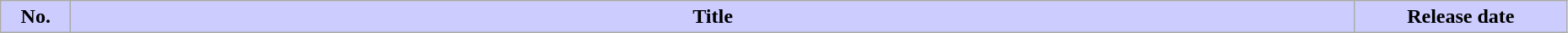<table class="wikitable" width="98%">
<tr>
<th style="background: #CCF; width:3em;">No.</th>
<th style="background: #CCF">Title</th>
<th style="background: #CCF; width:10em;">Release date<br>



</th>
</tr>
</table>
